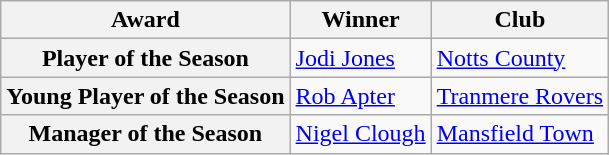<table class="wikitable">
<tr>
<th>Award</th>
<th>Winner</th>
<th>Club</th>
</tr>
<tr>
<th>Player of the Season</th>
<td> <a href='#'>Jodi Jones</a></td>
<td><a href='#'>Notts County</a></td>
</tr>
<tr>
<th>Young Player of the Season</th>
<td> <a href='#'>Rob Apter</a></td>
<td><a href='#'>Tranmere Rovers</a></td>
</tr>
<tr>
<th>Manager of the Season</th>
<td> <a href='#'>Nigel Clough</a></td>
<td><a href='#'>Mansfield Town</a></td>
</tr>
</table>
